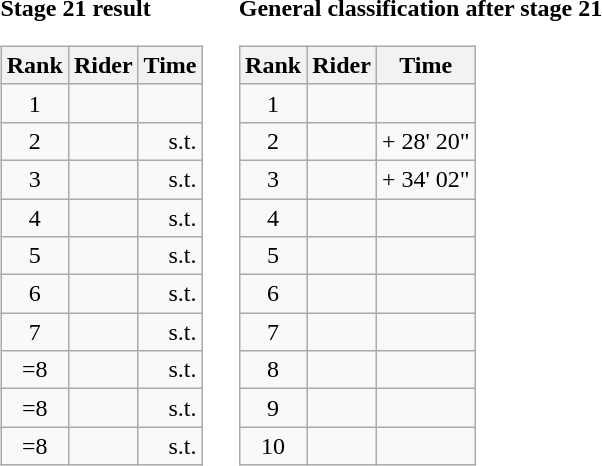<table>
<tr>
<td><strong>Stage 21 result</strong><br><table class="wikitable">
<tr>
<th scope="col">Rank</th>
<th scope="col">Rider</th>
<th scope="col">Time</th>
</tr>
<tr>
<td style="text-align:center;">1</td>
<td></td>
<td style="text-align:right;"></td>
</tr>
<tr>
<td style="text-align:center;">2</td>
<td></td>
<td style="text-align:right;">s.t.</td>
</tr>
<tr>
<td style="text-align:center;">3</td>
<td></td>
<td style="text-align:right;">s.t.</td>
</tr>
<tr>
<td style="text-align:center;">4</td>
<td></td>
<td style="text-align:right;">s.t.</td>
</tr>
<tr>
<td style="text-align:center;">5</td>
<td></td>
<td style="text-align:right;">s.t.</td>
</tr>
<tr>
<td style="text-align:center;">6</td>
<td></td>
<td style="text-align:right;">s.t.</td>
</tr>
<tr>
<td style="text-align:center;">7</td>
<td></td>
<td style="text-align:right;">s.t.</td>
</tr>
<tr>
<td style="text-align:center;">=8</td>
<td></td>
<td style="text-align:right;">s.t.</td>
</tr>
<tr>
<td style="text-align:center;">=8</td>
<td></td>
<td style="text-align:right;">s.t.</td>
</tr>
<tr>
<td style="text-align:center;">=8</td>
<td></td>
<td style="text-align:right;">s.t.</td>
</tr>
</table>
</td>
<td></td>
<td><strong>General classification after stage 21</strong><br><table class="wikitable">
<tr>
<th scope="col">Rank</th>
<th scope="col">Rider</th>
<th scope="col">Time</th>
</tr>
<tr>
<td style="text-align:center;">1</td>
<td></td>
<td style="text-align:right;"></td>
</tr>
<tr>
<td style="text-align:center;">2</td>
<td></td>
<td style="text-align:right;">+ 28' 20"</td>
</tr>
<tr>
<td style="text-align:center;">3</td>
<td></td>
<td style="text-align:right;">+ 34' 02"</td>
</tr>
<tr>
<td style="text-align:center;">4</td>
<td></td>
<td></td>
</tr>
<tr>
<td style="text-align:center;">5</td>
<td></td>
<td></td>
</tr>
<tr>
<td style="text-align:center;">6</td>
<td></td>
<td></td>
</tr>
<tr>
<td style="text-align:center;">7</td>
<td></td>
<td></td>
</tr>
<tr>
<td style="text-align:center;">8</td>
<td></td>
<td></td>
</tr>
<tr>
<td style="text-align:center;">9</td>
<td></td>
<td></td>
</tr>
<tr>
<td style="text-align:center;">10</td>
<td></td>
<td></td>
</tr>
</table>
</td>
</tr>
</table>
